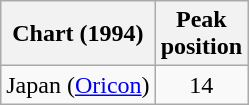<table class="wikitable sortable plainrowheaders">
<tr>
<th scope="col">Chart (1994)</th>
<th scope="col">Peak<br>position</th>
</tr>
<tr>
<td>Japan (<a href='#'>Oricon</a>)</td>
<td style="text-align:center;">14</td>
</tr>
</table>
